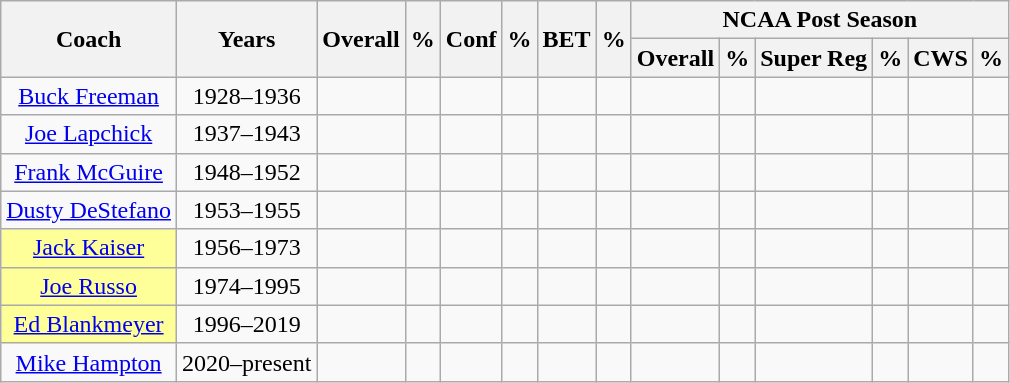<table class="wikitable sortable" style="text-align:center">
<tr>
<th rowspan="2">Coach</th>
<th rowspan="2">Years</th>
<th rowspan="2">Overall</th>
<th rowspan="2">%</th>
<th rowspan="2">Conf</th>
<th rowspan="2">%</th>
<th rowspan="2">BET</th>
<th rowspan="2">%</th>
<th colspan="6">NCAA Post Season</th>
</tr>
<tr>
<th>Overall</th>
<th>%</th>
<th>Super Reg</th>
<th>%</th>
<th>CWS</th>
<th>%</th>
</tr>
<tr>
<td><a href='#'>Buck Freeman</a></td>
<td>1928–1936</td>
<td></td>
<td></td>
<td></td>
<td></td>
<td></td>
<td></td>
<td></td>
<td></td>
<td></td>
<td></td>
<td></td>
<td></td>
</tr>
<tr>
<td><a href='#'>Joe Lapchick</a></td>
<td>1937–1943</td>
<td></td>
<td></td>
<td></td>
<td></td>
<td></td>
<td></td>
<td></td>
<td></td>
<td></td>
<td></td>
<td></td>
<td></td>
</tr>
<tr>
<td><a href='#'>Frank McGuire</a></td>
<td>1948–1952</td>
<td></td>
<td></td>
<td></td>
<td></td>
<td></td>
<td></td>
<td></td>
<td></td>
<td></td>
<td></td>
<td></td>
<td></td>
</tr>
<tr>
<td><a href='#'>Dusty DeStefano</a></td>
<td>1953–1955</td>
<td></td>
<td></td>
<td></td>
<td></td>
<td></td>
<td></td>
<td></td>
<td></td>
<td></td>
<td></td>
<td></td>
<td></td>
</tr>
<tr>
<td bgcolor="FFFF99"><a href='#'>Jack Kaiser</a></td>
<td>1956–1973</td>
<td></td>
<td></td>
<td></td>
<td></td>
<td></td>
<td></td>
<td></td>
<td></td>
<td></td>
<td></td>
<td></td>
<td></td>
</tr>
<tr>
<td bgcolor="FFFF99"><a href='#'>Joe Russo</a></td>
<td>1974–1995</td>
<td></td>
<td></td>
<td></td>
<td></td>
<td></td>
<td></td>
<td></td>
<td></td>
<td></td>
<td></td>
<td></td>
<td></td>
</tr>
<tr>
<td bgcolor="FFFF99"><a href='#'>Ed Blankmeyer</a></td>
<td>1996–2019</td>
<td></td>
<td></td>
<td></td>
<td></td>
<td></td>
<td></td>
<td></td>
<td></td>
<td></td>
<td></td>
<td></td>
<td></td>
</tr>
<tr>
<td><a href='#'>Mike Hampton</a></td>
<td>2020–present</td>
<td></td>
<td></td>
<td></td>
<td></td>
<td></td>
<td></td>
<td></td>
<td></td>
<td></td>
<td></td>
<td></td>
<td></td>
</tr>
</table>
